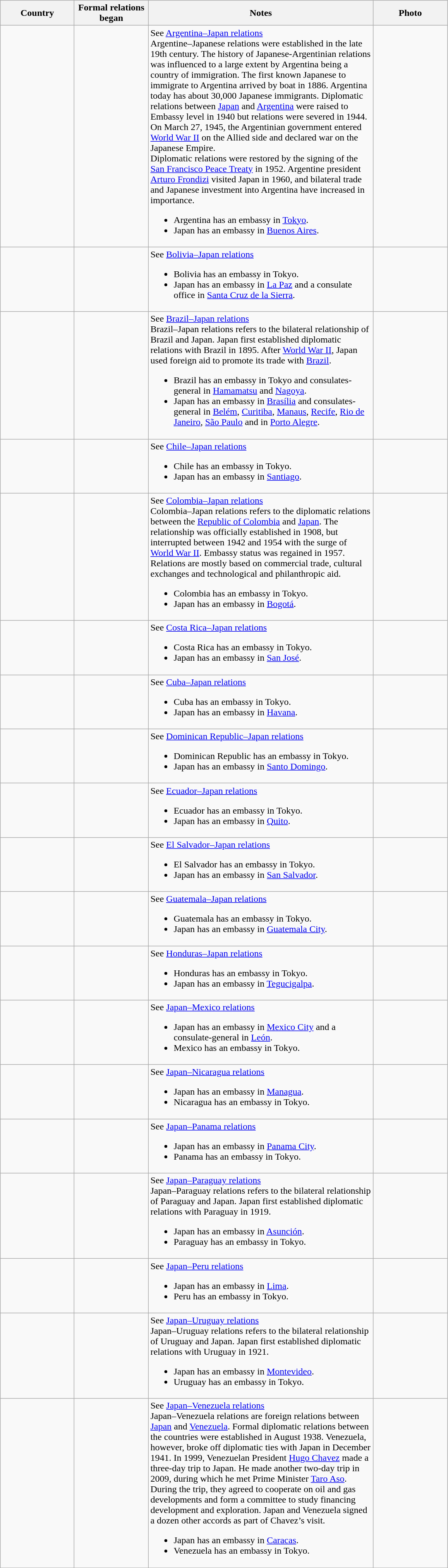<table class="wikitable sortable">
<tr>
<th width=120px>Country</th>
<th width=120px>Formal relations began</th>
<th width=380px>Notes</th>
<th width=120px>Photo</th>
</tr>
<tr>
<td></td>
<td></td>
<td>See <a href='#'>Argentina–Japan relations</a><br>Argentine–Japanese relations were established in the late 19th century. The history of Japanese-Argentinian relations was influenced to a large extent by Argentina being a country of immigration. The first known Japanese to immigrate to Argentina arrived by boat in 1886. Argentina today has about 30,000 Japanese immigrants. Diplomatic relations between <a href='#'>Japan</a> and <a href='#'>Argentina</a> were raised to Embassy level in 1940 but relations were severed in 1944. On March 27, 1945, the Argentinian government entered <a href='#'>World War II</a> on the Allied side and declared war on the Japanese Empire.<br>Diplomatic relations were restored by the signing of the <a href='#'>San Francisco Peace Treaty</a> in 1952. Argentine president <a href='#'>Arturo Frondizi</a> visited Japan in 1960, and bilateral trade and Japanese investment into Argentina have increased in importance.<ul><li>Argentina has an embassy in <a href='#'>Tokyo</a>.</li><li>Japan has an embassy in <a href='#'>Buenos Aires</a>.</li></ul></td>
<td></td>
</tr>
<tr>
<td></td>
<td></td>
<td>See <a href='#'>Bolivia–Japan relations</a><br><ul><li>Bolivia has an embassy in Tokyo.</li><li>Japan has an embassy in <a href='#'>La Paz</a> and a consulate office in <a href='#'>Santa Cruz de la Sierra</a>.</li></ul></td>
<td></td>
</tr>
<tr>
<td></td>
<td></td>
<td>See <a href='#'>Brazil–Japan relations</a><br>Brazil–Japan relations refers to the bilateral relationship of Brazil and Japan. Japan first established diplomatic relations with Brazil in 1895. After <a href='#'>World War II</a>, Japan used foreign aid to promote its trade with <a href='#'>Brazil</a>.<ul><li>Brazil has an embassy in Tokyo and consulates-general in <a href='#'>Hamamatsu</a> and <a href='#'>Nagoya</a>.</li><li>Japan has an embassy in <a href='#'>Brasília</a> and consulates-general in <a href='#'>Belém</a>, <a href='#'>Curitiba</a>, <a href='#'>Manaus</a>, <a href='#'>Recife</a>, <a href='#'>Rio de Janeiro</a>, <a href='#'>São Paulo</a> and in <a href='#'>Porto Alegre</a>.</li></ul></td>
<td></td>
</tr>
<tr>
<td></td>
<td></td>
<td>See <a href='#'>Chile–Japan relations</a><br><ul><li>Chile has an embassy in Tokyo.</li><li>Japan has an embassy in <a href='#'>Santiago</a>.</li></ul></td>
<td></td>
</tr>
<tr>
<td></td>
<td></td>
<td>See <a href='#'>Colombia–Japan relations</a><br>Colombia–Japan relations refers to the diplomatic relations between the <a href='#'>Republic of Colombia</a> and <a href='#'>Japan</a>. The relationship was officially established in 1908, but interrupted between 1942 and 1954 with the surge of <a href='#'>World War II</a>. Embassy status was regained in 1957. Relations are mostly based on commercial trade, cultural exchanges and technological and philanthropic aid.<ul><li>Colombia has an embassy in Tokyo.</li><li>Japan has an embassy in <a href='#'>Bogotá</a>.</li></ul></td>
<td></td>
</tr>
<tr>
<td></td>
<td></td>
<td>See <a href='#'>Costa Rica–Japan relations</a><br><ul><li>Costa Rica has an embassy in Tokyo.</li><li>Japan has an embassy in <a href='#'>San José</a>.</li></ul></td>
<td></td>
</tr>
<tr>
<td></td>
<td></td>
<td>See <a href='#'>Cuba–Japan relations</a><br><ul><li>Cuba has an embassy in Tokyo.</li><li>Japan has an embassy in <a href='#'>Havana</a>.</li></ul></td>
<td></td>
</tr>
<tr>
<td></td>
<td></td>
<td>See <a href='#'>Dominican Republic–Japan relations</a><br><ul><li>Dominican Republic has an embassy in Tokyo.</li><li>Japan has an embassy in <a href='#'>Santo Domingo</a>.</li></ul></td>
<td></td>
</tr>
<tr>
<td></td>
<td></td>
<td>See <a href='#'>Ecuador–Japan relations</a><br><ul><li>Ecuador has an embassy in Tokyo.</li><li>Japan has an embassy in <a href='#'>Quito</a>.</li></ul></td>
<td></td>
</tr>
<tr>
<td></td>
<td></td>
<td>See <a href='#'>El Salvador–Japan relations</a><br><ul><li>El Salvador has an embassy in Tokyo.</li><li>Japan has an embassy in <a href='#'>San Salvador</a>.</li></ul></td>
<td></td>
</tr>
<tr>
<td></td>
<td></td>
<td>See <a href='#'>Guatemala–Japan relations</a><br><ul><li>Guatemala has an embassy in Tokyo.</li><li>Japan has an embassy in <a href='#'>Guatemala City</a>.</li></ul></td>
<td></td>
</tr>
<tr>
<td></td>
<td></td>
<td>See <a href='#'>Honduras–Japan relations</a><br><ul><li>Honduras has an embassy in Tokyo.</li><li>Japan has an embassy in <a href='#'>Tegucigalpa</a>.</li></ul></td>
<td></td>
</tr>
<tr>
<td></td>
<td></td>
<td>See <a href='#'>Japan–Mexico relations</a><br><ul><li>Japan has an embassy in <a href='#'>Mexico City</a> and a consulate-general in <a href='#'>León</a>.</li><li>Mexico has an embassy in Tokyo.</li></ul></td>
<td></td>
</tr>
<tr>
<td></td>
<td></td>
<td>See <a href='#'>Japan–Nicaragua relations</a><br><ul><li>Japan has an embassy in <a href='#'>Managua</a>.</li><li>Nicaragua has an embassy in Tokyo.</li></ul></td>
<td></td>
</tr>
<tr>
<td></td>
<td></td>
<td>See <a href='#'>Japan–Panama relations</a><br><ul><li>Japan has an embassy in <a href='#'>Panama City</a>.</li><li>Panama has an embassy in Tokyo.</li></ul></td>
<td></td>
</tr>
<tr>
<td></td>
<td></td>
<td>See <a href='#'>Japan–Paraguay relations</a><br>Japan–Paraguay relations refers to the bilateral relationship of Paraguay and Japan. Japan first established diplomatic relations with Paraguay in 1919.<ul><li>Japan has an embassy in <a href='#'>Asunción</a>.</li><li>Paraguay has an embassy in Tokyo.</li></ul></td>
<td></td>
</tr>
<tr>
<td></td>
<td></td>
<td>See <a href='#'>Japan–Peru relations</a><br><ul><li>Japan has an embassy in <a href='#'>Lima</a>.</li><li>Peru has an embassy in Tokyo.</li></ul></td>
<td></td>
</tr>
<tr>
<td></td>
<td></td>
<td>See <a href='#'>Japan–Uruguay relations</a><br>Japan–Uruguay relations refers to the bilateral relationship of Uruguay and Japan. Japan first established diplomatic relations with Uruguay in 1921.<ul><li>Japan has an embassy in <a href='#'>Montevideo</a>.</li><li>Uruguay has an embassy in Tokyo.</li></ul></td>
<td></td>
</tr>
<tr>
<td></td>
<td></td>
<td>See <a href='#'>Japan–Venezuela relations</a><br>Japan–Venezuela relations are foreign relations between <a href='#'>Japan</a> and <a href='#'>Venezuela</a>. Formal diplomatic relations between the countries were established in August 1938.  Venezuela, however, broke off diplomatic ties with Japan in December 1941. In 1999, Venezuelan President <a href='#'>Hugo Chavez</a> made a three-day trip to Japan. He made another two-day trip in 2009, during which he met Prime Minister <a href='#'>Taro Aso</a>. During the trip, they agreed to cooperate on oil and gas developments and form a committee to study financing development and exploration. Japan and Venezuela signed a dozen other accords as part of Chavez’s visit.<ul><li>Japan has an embassy in <a href='#'>Caracas</a>.</li><li>Venezuela has an embassy in Tokyo.</li></ul></td>
<td></td>
</tr>
</table>
